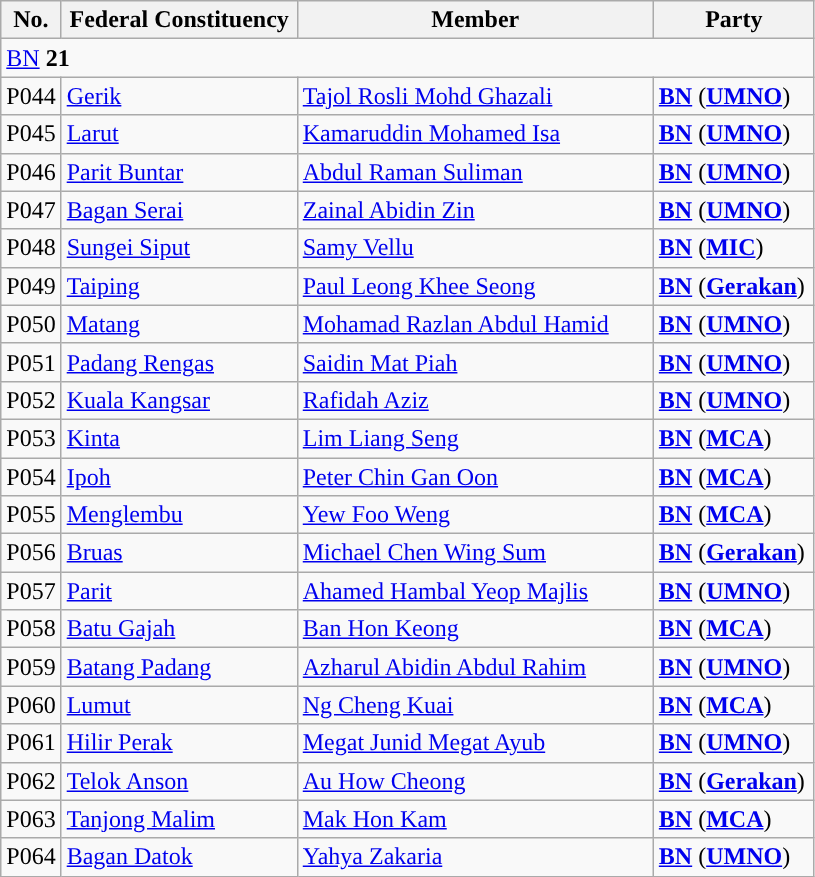<table class="wikitable sortable">
<tr>
<th style="width:30px;">No.</th>
<th style="width:150px;">Federal Constituency</th>
<th style="width:230px;">Member</th>
<th style="width:100px;">Party</th>
</tr>
<tr>
<td colspan="4"><a href='#'>BN</a> <strong>21</strong></td>
</tr>
<tr>
<td>P044</td>
<td><a href='#'>Gerik</a></td>
<td><a href='#'>Tajol Rosli Mohd Ghazali</a></td>
<td><strong><a href='#'>BN</a></strong> (<strong><a href='#'>UMNO</a></strong>)</td>
</tr>
<tr>
<td>P045</td>
<td><a href='#'>Larut</a></td>
<td><a href='#'>Kamaruddin Mohamed Isa</a></td>
<td><strong><a href='#'>BN</a></strong> (<strong><a href='#'>UMNO</a></strong>)</td>
</tr>
<tr>
<td>P046</td>
<td><a href='#'>Parit Buntar</a></td>
<td><a href='#'>Abdul Raman Suliman</a></td>
<td><strong><a href='#'>BN</a></strong> (<strong><a href='#'>UMNO</a></strong>)</td>
</tr>
<tr>
<td>P047</td>
<td><a href='#'>Bagan Serai</a></td>
<td><a href='#'>Zainal Abidin Zin</a></td>
<td><strong><a href='#'>BN</a></strong> (<strong><a href='#'>UMNO</a></strong>)</td>
</tr>
<tr>
<td>P048</td>
<td><a href='#'>Sungei Siput</a></td>
<td><a href='#'>Samy Vellu</a></td>
<td><strong><a href='#'>BN</a></strong> (<strong><a href='#'>MIC</a></strong>)</td>
</tr>
<tr>
<td>P049</td>
<td><a href='#'>Taiping</a></td>
<td><a href='#'>Paul Leong Khee Seong</a></td>
<td><strong><a href='#'>BN</a></strong> (<strong><a href='#'>Gerakan</a></strong>)</td>
</tr>
<tr>
<td>P050</td>
<td><a href='#'>Matang</a></td>
<td><a href='#'>Mohamad Razlan Abdul Hamid</a></td>
<td><strong><a href='#'>BN</a></strong> (<strong><a href='#'>UMNO</a></strong>)</td>
</tr>
<tr>
<td>P051</td>
<td><a href='#'>Padang Rengas</a></td>
<td><a href='#'>Saidin Mat Piah</a></td>
<td><strong><a href='#'>BN</a></strong> (<strong><a href='#'>UMNO</a></strong>)</td>
</tr>
<tr>
<td>P052</td>
<td><a href='#'>Kuala Kangsar</a></td>
<td><a href='#'>Rafidah Aziz</a></td>
<td><strong><a href='#'>BN</a></strong> (<strong><a href='#'>UMNO</a></strong>)</td>
</tr>
<tr>
<td>P053</td>
<td><a href='#'>Kinta</a></td>
<td><a href='#'>Lim Liang Seng</a></td>
<td><strong><a href='#'>BN</a></strong> (<strong><a href='#'>MCA</a></strong>)</td>
</tr>
<tr>
<td>P054</td>
<td><a href='#'>Ipoh</a></td>
<td><a href='#'>Peter Chin Gan Oon</a></td>
<td><strong><a href='#'>BN</a></strong> (<strong><a href='#'>MCA</a></strong>)</td>
</tr>
<tr>
<td>P055</td>
<td><a href='#'>Menglembu</a></td>
<td><a href='#'>Yew Foo Weng</a></td>
<td><strong><a href='#'>BN</a></strong> (<strong><a href='#'>MCA</a></strong>)</td>
</tr>
<tr>
<td>P056</td>
<td><a href='#'>Bruas</a></td>
<td><a href='#'>Michael Chen Wing Sum</a></td>
<td><strong><a href='#'>BN</a></strong> (<strong><a href='#'>Gerakan</a></strong>)</td>
</tr>
<tr>
<td>P057</td>
<td><a href='#'>Parit</a></td>
<td><a href='#'>Ahamed Hambal Yeop Majlis</a></td>
<td><strong><a href='#'>BN</a></strong> (<strong><a href='#'>UMNO</a></strong>)</td>
</tr>
<tr>
<td>P058</td>
<td><a href='#'>Batu Gajah</a></td>
<td><a href='#'>Ban Hon Keong</a></td>
<td><strong><a href='#'>BN</a></strong> (<strong><a href='#'>MCA</a></strong>)</td>
</tr>
<tr>
<td>P059</td>
<td><a href='#'>Batang Padang</a></td>
<td><a href='#'>Azharul Abidin Abdul Rahim</a></td>
<td><strong><a href='#'>BN</a></strong> (<strong><a href='#'>UMNO</a></strong>)</td>
</tr>
<tr>
<td>P060</td>
<td><a href='#'>Lumut</a></td>
<td><a href='#'>Ng Cheng Kuai</a></td>
<td><strong><a href='#'>BN</a></strong> (<strong><a href='#'>MCA</a></strong>)</td>
</tr>
<tr>
<td>P061</td>
<td><a href='#'>Hilir Perak</a></td>
<td><a href='#'>Megat Junid Megat Ayub</a></td>
<td><strong><a href='#'>BN</a></strong> (<strong><a href='#'>UMNO</a></strong>)</td>
</tr>
<tr>
<td>P062</td>
<td><a href='#'>Telok Anson</a></td>
<td><a href='#'>Au How Cheong</a></td>
<td><strong><a href='#'>BN</a></strong> (<strong><a href='#'>Gerakan</a></strong>)</td>
</tr>
<tr>
<td>P063</td>
<td><a href='#'>Tanjong Malim</a></td>
<td><a href='#'>Mak Hon Kam</a></td>
<td><strong><a href='#'>BN</a></strong> (<strong><a href='#'>MCA</a></strong>)</td>
</tr>
<tr>
<td>P064</td>
<td><a href='#'>Bagan Datok</a></td>
<td><a href='#'>Yahya Zakaria</a></td>
<td><strong><a href='#'>BN</a></strong> (<strong><a href='#'>UMNO</a></strong>)</td>
</tr>
</table>
